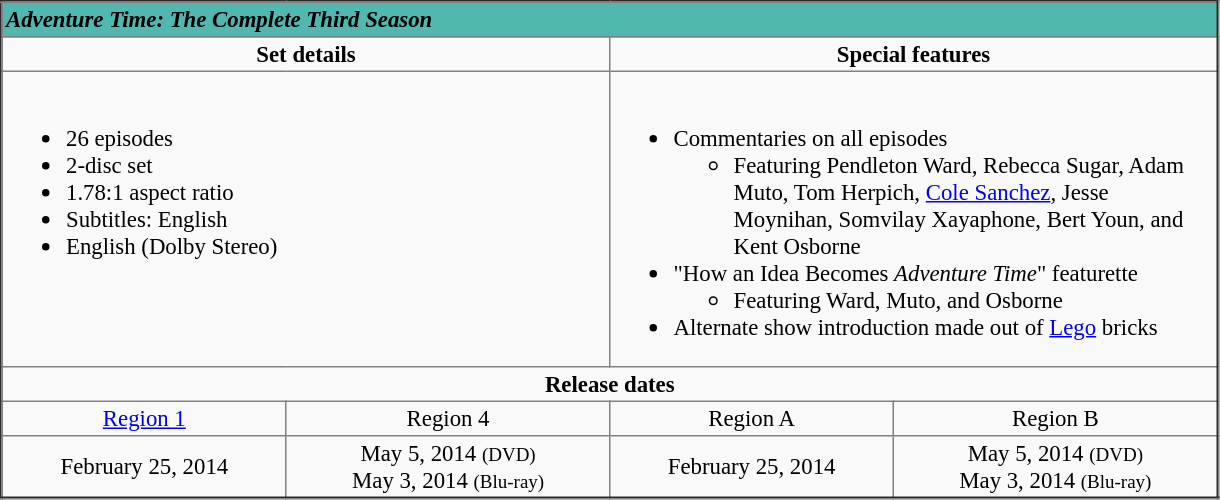<table border="2" cellpadding="2" cellspacing="0" style="margin: 0 1em 0 0; background: #f9f9f9; border: c00 #aaa solid; border-collapse: collapse; font-size: 95%;">
<tr style="background:#50B8AF; color:black;">
<td colspan="4"><strong><em>Adventure Time: The Complete Third Season</em></strong></td>
</tr>
<tr valign="top">
<td align="center" width="400" colspan="2"><strong>Set details</strong></td>
<td align="center" width="400" colspan="2"><strong>Special features</strong></td>
</tr>
<tr valign="top">
<td colspan="2" align="left" width="200"><br><ul><li>26 episodes</li><li>2-disc set</li><li>1.78:1 aspect ratio</li><li>Subtitles: English</li><li>English (Dolby Stereo)</li></ul></td>
<td colspan="2" align="left" width="200"><br><ul><li>Commentaries on all episodes<ul><li>Featuring Pendleton Ward, Rebecca Sugar, Adam Muto, Tom Herpich, <a href='#'>Cole Sanchez</a>, Jesse Moynihan, Somvilay Xayaphone, Bert Youn, and Kent Osborne</li></ul></li><li>"How an Idea Becomes <em>Adventure Time</em>" featurette<ul><li>Featuring Ward, Muto, and Osborne</li></ul></li><li>Alternate show introduction made out of <a href='#'>Lego</a> bricks</li></ul></td>
</tr>
<tr>
<td colspan="4" align="center"><strong>Release dates</strong></td>
</tr>
<tr>
<td align="center"><a href='#'>Region 1</a></td>
<td align="center">Region 4</td>
<td align="center">Region A</td>
<td align="center">Region B</td>
</tr>
<tr>
<td align="center">February 25, 2014</td>
<td align="center">May 5, 2014 <small>(DVD)</small><br>May 3, 2014 <small>(Blu-ray)</small></td>
<td align="center">February 25, 2014</td>
<td align="center">May 5, 2014 <small>(DVD)</small><br>May 3, 2014 <small>(Blu-ray)</small></td>
</tr>
</table>
